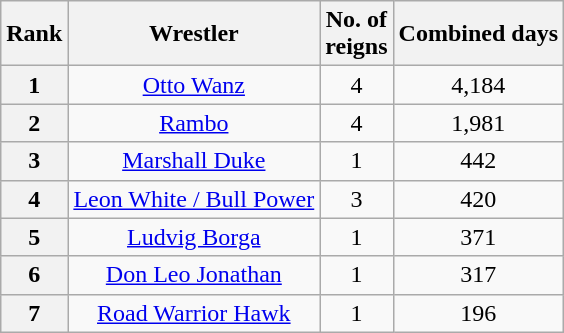<table class="wikitable sortable" style="text-align: center">
<tr>
<th>Rank</th>
<th>Wrestler</th>
<th>No. of<br>reigns</th>
<th>Combined days</th>
</tr>
<tr>
<th>1</th>
<td><a href='#'>Otto Wanz</a></td>
<td>4</td>
<td>4,184</td>
</tr>
<tr>
<th>2</th>
<td><a href='#'>Rambo</a></td>
<td>4</td>
<td>1,981</td>
</tr>
<tr>
<th>3</th>
<td><a href='#'>Marshall Duke</a></td>
<td>1</td>
<td>442</td>
</tr>
<tr>
<th>4</th>
<td><a href='#'>Leon White / Bull Power</a></td>
<td>3</td>
<td>420</td>
</tr>
<tr>
<th>5</th>
<td><a href='#'>Ludvig Borga</a></td>
<td>1</td>
<td>371</td>
</tr>
<tr>
<th>6</th>
<td><a href='#'>Don Leo Jonathan</a></td>
<td>1</td>
<td>317</td>
</tr>
<tr>
<th>7</th>
<td><a href='#'>Road Warrior Hawk</a></td>
<td>1</td>
<td>196</td>
</tr>
</table>
